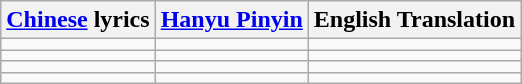<table class="wikitable">
<tr>
<th><a href='#'>Chinese</a> lyrics</th>
<th><a href='#'>Hanyu Pinyin</a></th>
<th>English Translation</th>
</tr>
<tr>
<td></td>
<td></td>
<td></td>
</tr>
<tr>
<td></td>
<td></td>
<td></td>
</tr>
<tr>
<td></td>
<td></td>
<td></td>
</tr>
<tr>
<td></td>
<td></td>
<td></td>
</tr>
</table>
